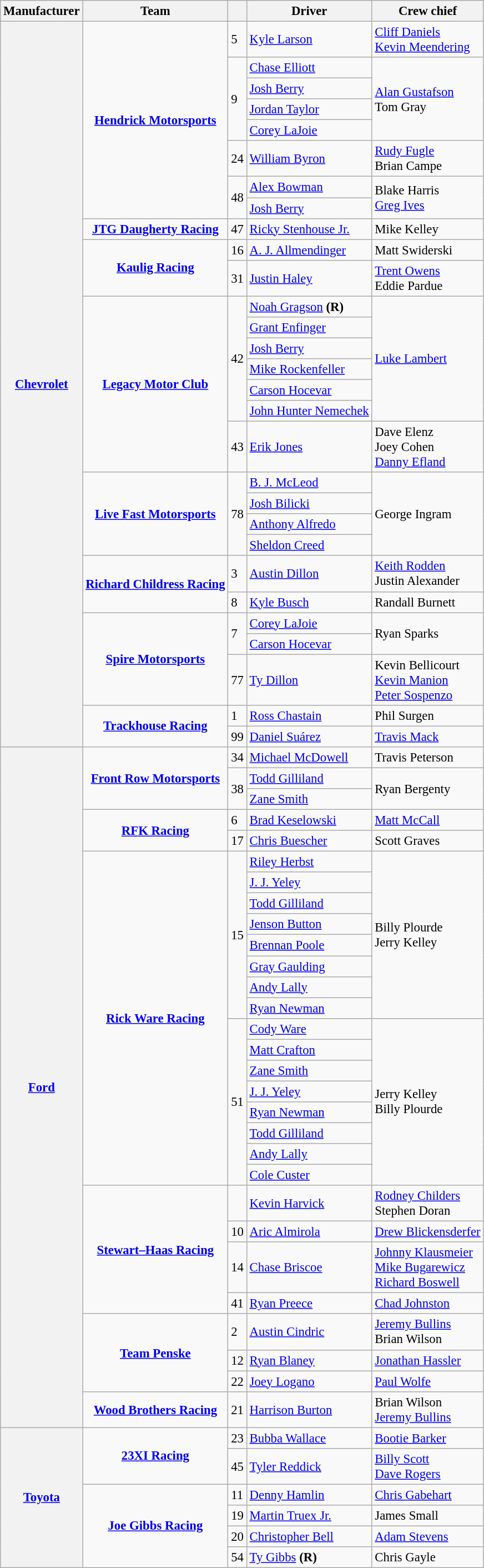<table class="wikitable sortable" style="font-size: 95%;">
<tr>
<th>Manufacturer</th>
<th>Team</th>
<th></th>
<th>Driver</th>
<th>Crew chief</th>
</tr>
<tr>
<th rowspan=29><a href='#'>Chevrolet</a></th>
<td rowspan=8 style="text-align:center;"><strong><a href='#'>Hendrick Motorsports</a></strong></td>
<td>5</td>
<td><a href='#'>Kyle Larson</a></td>
<td><a href='#'>Cliff Daniels</a> <small></small> <br> <a href='#'>Kevin Meendering</a> <small></small></td>
</tr>
<tr>
<td rowspan=4>9</td>
<td><a href='#'>Chase Elliott</a> <small></small></td>
<td rowspan=4><a href='#'>Alan Gustafson</a> <small></small> <br> Tom Gray <small></small></td>
</tr>
<tr>
<td><a href='#'>Josh Berry</a> <small></small></td>
</tr>
<tr>
<td><a href='#'>Jordan Taylor</a> <small></small></td>
</tr>
<tr>
<td><a href='#'>Corey LaJoie</a> <small></small></td>
</tr>
<tr>
<td>24</td>
<td><a href='#'>William Byron</a></td>
<td><a href='#'>Rudy Fugle</a> <small></small> <br> Brian Campe <small></small></td>
</tr>
<tr>
<td rowspan=2>48</td>
<td><a href='#'>Alex Bowman</a> <small></small></td>
<td rowspan=2>Blake Harris <small></small> <br> <a href='#'>Greg Ives</a> <small></small></td>
</tr>
<tr>
<td><a href='#'>Josh Berry</a> <small></small></td>
</tr>
<tr>
<td style="text-align:center;"><strong><a href='#'>JTG Daugherty Racing</a></strong></td>
<td>47</td>
<td><a href='#'>Ricky Stenhouse Jr.</a></td>
<td>Mike Kelley</td>
</tr>
<tr>
<td rowspan=2 style="text-align:center;"><strong><a href='#'>Kaulig Racing</a></strong></td>
<td>16</td>
<td><a href='#'>A. J. Allmendinger</a></td>
<td>Matt Swiderski</td>
</tr>
<tr>
<td>31</td>
<td><a href='#'>Justin Haley</a></td>
<td><a href='#'>Trent Owens</a> <small></small> <br> Eddie Pardue <small></small></td>
</tr>
<tr>
<td rowspan=7 style="text-align:center;"><strong><a href='#'>Legacy Motor Club</a></strong></td>
<td rowspan=6>42</td>
<td><a href='#'>Noah Gragson</a> <strong>(R)</strong> <small></small></td>
<td rowspan=6><a href='#'>Luke Lambert</a></td>
</tr>
<tr>
<td><a href='#'>Grant Enfinger</a> <small></small></td>
</tr>
<tr>
<td><a href='#'>Josh Berry</a> <small></small></td>
</tr>
<tr>
<td><a href='#'>Mike Rockenfeller</a> <small></small></td>
</tr>
<tr>
<td><a href='#'>Carson Hocevar</a> <small></small></td>
</tr>
<tr>
<td><a href='#'>John Hunter Nemechek</a> <small></small></td>
</tr>
<tr>
<td>43</td>
<td><a href='#'>Erik Jones</a></td>
<td>Dave Elenz <small></small> <br> Joey Cohen <small></small> <br> <a href='#'>Danny Efland</a> <small></small></td>
</tr>
<tr>
<td rowspan=4 style="text-align:center;"><strong><a href='#'>Live Fast Motorsports</a></strong></td>
<td rowspan=4>78</td>
<td><a href='#'>B. J. McLeod</a> <small></small></td>
<td rowspan=4>George Ingram</td>
</tr>
<tr>
<td><a href='#'>Josh Bilicki</a> <small></small></td>
</tr>
<tr>
<td><a href='#'>Anthony Alfredo</a> <small></small></td>
</tr>
<tr>
<td><a href='#'>Sheldon Creed</a> <small></small></td>
</tr>
<tr>
<td rowspan=2 style="text-align:center;"><strong><a href='#'>Richard Childress Racing</a></strong></td>
<td>3</td>
<td><a href='#'>Austin Dillon</a></td>
<td><a href='#'>Keith Rodden</a> <small></small> <br> Justin Alexander <small></small></td>
</tr>
<tr>
<td>8</td>
<td><a href='#'>Kyle Busch</a></td>
<td>Randall Burnett</td>
</tr>
<tr>
<td rowspan=3 style="text-align:center;"><strong><a href='#'>Spire Motorsports</a></strong></td>
<td rowspan=2>7</td>
<td><a href='#'>Corey LaJoie</a> <small></small></td>
<td rowspan=2>Ryan Sparks</td>
</tr>
<tr>
<td><a href='#'>Carson Hocevar</a> <small></small></td>
</tr>
<tr>
<td>77</td>
<td><a href='#'>Ty Dillon</a></td>
<td>Kevin Bellicourt <small></small> <br> <a href='#'>Kevin Manion</a> <small></small> <br> <a href='#'>Peter Sospenzo</a> <small></small></td>
</tr>
<tr>
<td rowspan=2 style="text-align:center;"><strong><a href='#'>Trackhouse Racing</a></strong></td>
<td>1</td>
<td><a href='#'>Ross Chastain</a></td>
<td>Phil Surgen</td>
</tr>
<tr>
<td>99</td>
<td><a href='#'>Daniel Suárez</a></td>
<td><a href='#'>Travis Mack</a></td>
</tr>
<tr>
<th rowspan=29><a href='#'>Ford</a></th>
<td rowspan=3 style="text-align:center;"><strong><a href='#'>Front Row Motorsports</a></strong></td>
<td>34</td>
<td><a href='#'>Michael McDowell</a></td>
<td>Travis Peterson</td>
</tr>
<tr>
<td rowspan=2>38</td>
<td><a href='#'>Todd Gilliland</a> <small></small></td>
<td rowspan=2>Ryan Bergenty</td>
</tr>
<tr>
<td><a href='#'>Zane Smith</a> <small></small></td>
</tr>
<tr>
<td rowspan=2 style="text-align:center;"><strong><a href='#'>RFK Racing</a></strong></td>
<td>6</td>
<td><a href='#'>Brad Keselowski</a></td>
<td><a href='#'>Matt McCall</a></td>
</tr>
<tr>
<td>17</td>
<td><a href='#'>Chris Buescher</a></td>
<td>Scott Graves</td>
</tr>
<tr>
<td rowspan=16 style="text-align:center;"><strong><a href='#'>Rick Ware Racing</a></strong></td>
<td rowspan=8>15</td>
<td><a href='#'>Riley Herbst</a> <small></small></td>
<td rowspan=8>Billy Plourde <small></small> <br> Jerry Kelley <small></small></td>
</tr>
<tr>
<td><a href='#'>J. J. Yeley</a> <small></small></td>
</tr>
<tr>
<td><a href='#'>Todd Gilliland</a> <small></small></td>
</tr>
<tr>
<td><a href='#'>Jenson Button</a> <small></small></td>
</tr>
<tr>
<td><a href='#'>Brennan Poole</a> <small></small></td>
</tr>
<tr>
<td><a href='#'>Gray Gaulding</a> <small></small></td>
</tr>
<tr>
<td><a href='#'>Andy Lally</a> <small></small></td>
</tr>
<tr>
<td><a href='#'>Ryan Newman</a> <small></small></td>
</tr>
<tr>
<td rowspan=8>51</td>
<td><a href='#'>Cody Ware</a> <small></small></td>
<td rowspan=8>Jerry Kelley <small></small> <br> Billy Plourde <small></small></td>
</tr>
<tr>
<td><a href='#'>Matt Crafton</a> <small></small></td>
</tr>
<tr>
<td><a href='#'>Zane Smith</a> <small></small></td>
</tr>
<tr>
<td><a href='#'>J. J. Yeley</a> <small></small></td>
</tr>
<tr>
<td><a href='#'>Ryan Newman</a> <small></small></td>
</tr>
<tr>
<td><a href='#'>Todd Gilliland</a> <small></small></td>
</tr>
<tr>
<td><a href='#'>Andy Lally</a> <small></small></td>
</tr>
<tr>
<td><a href='#'>Cole Custer</a> <small></small></td>
</tr>
<tr>
<td rowspan=4 style="text-align:center;"><strong><a href='#'>Stewart–Haas Racing</a></strong></td>
<td></td>
<td><a href='#'>Kevin Harvick</a></td>
<td><a href='#'>Rodney Childers</a> <small></small> <br> Stephen Doran <small></small></td>
</tr>
<tr>
<td>10</td>
<td><a href='#'>Aric Almirola</a></td>
<td><a href='#'>Drew Blickensderfer</a></td>
</tr>
<tr>
<td>14</td>
<td><a href='#'>Chase Briscoe</a></td>
<td><a href='#'>Johnny Klausmeier</a> <small></small> <br> <a href='#'>Mike Bugarewicz</a> <small></small> <br> <a href='#'>Richard Boswell</a> <small></small></td>
</tr>
<tr>
<td>41</td>
<td><a href='#'>Ryan Preece</a></td>
<td><a href='#'>Chad Johnston</a></td>
</tr>
<tr>
<td rowspan=3 style="text-align:center;"><strong><a href='#'>Team Penske</a></strong></td>
<td>2</td>
<td><a href='#'>Austin Cindric</a></td>
<td><a href='#'>Jeremy Bullins</a> <small></small> <br> Brian Wilson <small></small></td>
</tr>
<tr>
<td>12</td>
<td><a href='#'>Ryan Blaney</a></td>
<td><a href='#'>Jonathan Hassler</a></td>
</tr>
<tr>
<td>22</td>
<td><a href='#'>Joey Logano</a></td>
<td><a href='#'>Paul Wolfe</a></td>
</tr>
<tr>
<td style="text-align:center;"><strong><a href='#'>Wood Brothers Racing</a></strong></td>
<td>21</td>
<td><a href='#'>Harrison Burton</a></td>
<td>Brian Wilson <small></small> <br> <a href='#'>Jeremy Bullins</a> <small></small></td>
</tr>
<tr>
<th rowspan=6><a href='#'>Toyota</a></th>
<td rowspan=2 style="text-align:center;"><strong><a href='#'>23XI Racing</a></strong></td>
<td>23</td>
<td><a href='#'>Bubba Wallace</a></td>
<td><a href='#'>Bootie Barker</a></td>
</tr>
<tr>
<td>45</td>
<td><a href='#'>Tyler Reddick</a></td>
<td><a href='#'>Billy Scott</a> <small></small> <br> <a href='#'>Dave Rogers</a> <small></small></td>
</tr>
<tr>
<td rowspan=4 style="text-align:center;"><strong><a href='#'>Joe Gibbs Racing</a></strong></td>
<td>11</td>
<td><a href='#'>Denny Hamlin</a></td>
<td><a href='#'>Chris Gabehart</a></td>
</tr>
<tr>
<td>19</td>
<td><a href='#'>Martin Truex Jr.</a></td>
<td>James Small</td>
</tr>
<tr>
<td>20</td>
<td><a href='#'>Christopher Bell</a></td>
<td><a href='#'>Adam Stevens</a></td>
</tr>
<tr>
<td>54</td>
<td><a href='#'>Ty Gibbs</a> <strong>(R)</strong></td>
<td>Chris Gayle</td>
</tr>
</table>
